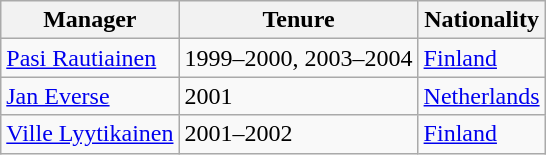<table class="wikitable">
<tr>
<th>Manager</th>
<th>Tenure</th>
<th>Nationality</th>
</tr>
<tr>
<td><a href='#'>Pasi Rautiainen</a></td>
<td>1999–2000, 2003–2004</td>
<td><a href='#'>Finland</a></td>
</tr>
<tr>
<td><a href='#'>Jan Everse</a></td>
<td>2001</td>
<td><a href='#'>Netherlands</a></td>
</tr>
<tr>
<td><a href='#'>Ville Lyytikainen</a></td>
<td>2001–2002</td>
<td><a href='#'>Finland</a></td>
</tr>
</table>
